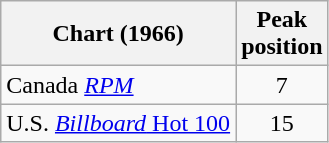<table class="wikitable sortable">
<tr>
<th>Chart (1966)</th>
<th>Peak<br>position</th>
</tr>
<tr>
<td>Canada <em><a href='#'>RPM</a></em></td>
<td align="center">7</td>
</tr>
<tr>
<td>U.S. <a href='#'><em>Billboard</em> Hot 100</a></td>
<td align="center">15</td>
</tr>
</table>
